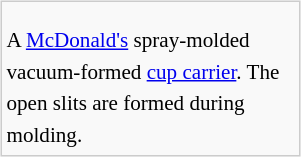<table style="width:200px; float:left; border:1px solid #ccc; background:#f9f9f9; font-size:88%; line-height:1.5em; margin:5px;">
<tr>
<td></td>
<td></td>
</tr>
<tr>
<td colspan="2" align="center"></td>
</tr>
<tr>
<td colspan="2" align="center"></td>
</tr>
<tr>
<td colspan="2" width=200px>A <a href='#'>McDonald's</a> spray-molded vacuum-formed <a href='#'>cup carrier</a>. The open slits are formed during molding.</td>
</tr>
</table>
